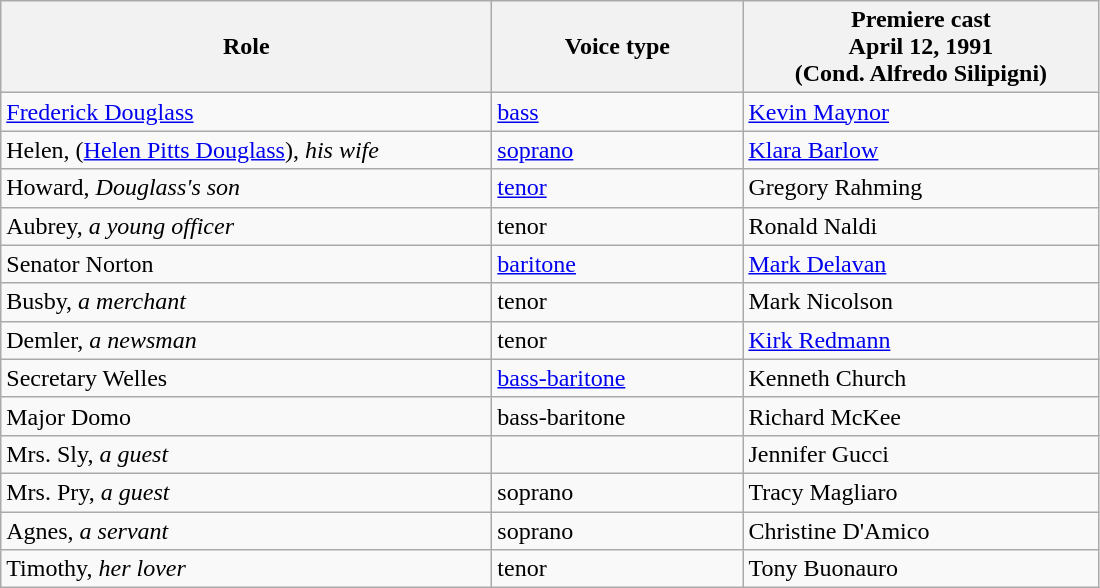<table class="wikitable">
<tr>
<th width="320">Role</th>
<th width="160">Voice type</th>
<th width="230">Premiere cast<br>April 12, 1991<br>(Cond. Alfredo Silipigni)</th>
</tr>
<tr>
<td><a href='#'>Frederick Douglass</a></td>
<td><a href='#'>bass</a></td>
<td><a href='#'>Kevin Maynor</a></td>
</tr>
<tr>
<td>Helen, (<a href='#'>Helen Pitts Douglass</a>), <em>his wife</em></td>
<td><a href='#'>soprano</a></td>
<td><a href='#'>Klara Barlow</a></td>
</tr>
<tr>
<td>Howard, <em>Douglass's son</em></td>
<td><a href='#'>tenor</a></td>
<td>Gregory Rahming</td>
</tr>
<tr>
<td>Aubrey, <em>a young officer</em></td>
<td>tenor</td>
<td>Ronald Naldi</td>
</tr>
<tr>
<td>Senator Norton</td>
<td><a href='#'>baritone</a></td>
<td><a href='#'>Mark Delavan</a></td>
</tr>
<tr>
<td>Busby, <em>a merchant</em></td>
<td>tenor</td>
<td>Mark Nicolson</td>
</tr>
<tr>
<td>Demler, <em>a newsman</em></td>
<td>tenor</td>
<td><a href='#'>Kirk Redmann</a></td>
</tr>
<tr>
<td>Secretary Welles</td>
<td><a href='#'>bass-baritone</a></td>
<td>Kenneth Church</td>
</tr>
<tr>
<td>Major Domo</td>
<td>bass-baritone</td>
<td>Richard McKee</td>
</tr>
<tr>
<td>Mrs. Sly, <em>a guest</em></td>
<td></td>
<td>Jennifer Gucci</td>
</tr>
<tr>
<td>Mrs. Pry, <em>a guest</em></td>
<td>soprano</td>
<td>Tracy Magliaro</td>
</tr>
<tr>
<td>Agnes, <em>a servant</em></td>
<td>soprano</td>
<td>Christine D'Amico</td>
</tr>
<tr>
<td>Timothy, <em>her lover</em></td>
<td>tenor</td>
<td>Tony Buonauro</td>
</tr>
</table>
